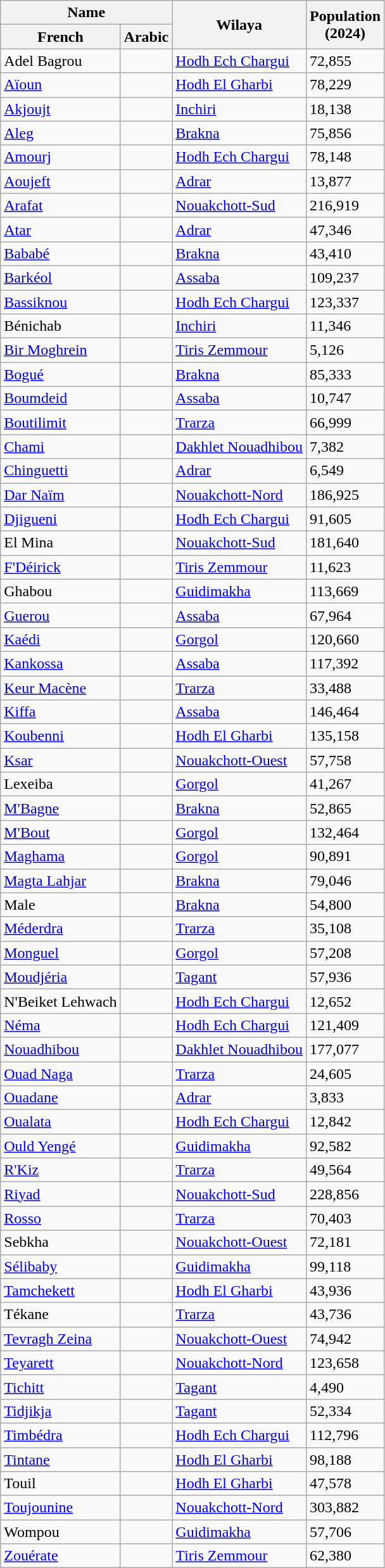<table class="wikitable sortable">
<tr>
<th colspan=2>Name</th>
<th rowspan=2>Wilaya</th>
<th rowspan=2>Population<br>(2024)</th>
</tr>
<tr>
<th>French</th>
<th>Arabic</th>
</tr>
<tr>
<td>Adel Bagrou</td>
<td align=right></td>
<td><a href='#'>Hodh Ech Chargui</a></td>
<td>72,855</td>
</tr>
<tr>
<td><a href='#'>Aïoun</a></td>
<td align=right></td>
<td><a href='#'>Hodh El Gharbi</a></td>
<td>78,229</td>
</tr>
<tr>
<td><a href='#'>Akjoujt</a></td>
<td align=right></td>
<td><a href='#'>Inchiri</a></td>
<td>18,138</td>
</tr>
<tr>
<td><a href='#'>Aleg</a></td>
<td align=right></td>
<td><a href='#'>Brakna</a></td>
<td>75,856</td>
</tr>
<tr>
<td><a href='#'>Amourj</a></td>
<td align=right></td>
<td><a href='#'>Hodh Ech Chargui</a></td>
<td>78,148</td>
</tr>
<tr>
<td><a href='#'>Aoujeft</a></td>
<td align=right></td>
<td><a href='#'>Adrar</a></td>
<td>13,877</td>
</tr>
<tr>
<td><a href='#'>Arafat</a></td>
<td align=right></td>
<td><a href='#'>Nouakchott-Sud</a></td>
<td>216,919</td>
</tr>
<tr>
<td><a href='#'>Atar</a></td>
<td align=right></td>
<td><a href='#'>Adrar</a></td>
<td>47,346</td>
</tr>
<tr>
<td><a href='#'>Bababé</a></td>
<td align=right></td>
<td><a href='#'>Brakna</a></td>
<td>43,410</td>
</tr>
<tr>
<td><a href='#'>Barkéol</a></td>
<td align=right></td>
<td><a href='#'>Assaba</a></td>
<td>109,237</td>
</tr>
<tr>
<td><a href='#'>Bassiknou</a></td>
<td align=right></td>
<td><a href='#'>Hodh Ech Chargui</a></td>
<td>123,337</td>
</tr>
<tr>
<td>Bénichab</td>
<td align=right></td>
<td><a href='#'>Inchiri</a></td>
<td>11,346</td>
</tr>
<tr>
<td><a href='#'>Bir Moghrein</a></td>
<td align=right></td>
<td><a href='#'>Tiris Zemmour</a></td>
<td>5,126</td>
</tr>
<tr>
<td><a href='#'>Bogué</a></td>
<td align=right></td>
<td><a href='#'>Brakna</a></td>
<td>85,333</td>
</tr>
<tr>
<td><a href='#'>Boumdeid</a></td>
<td align=right></td>
<td><a href='#'>Assaba</a></td>
<td>10,747</td>
</tr>
<tr>
<td><a href='#'>Boutilimit</a></td>
<td align=right></td>
<td><a href='#'>Trarza</a></td>
<td>66,999</td>
</tr>
<tr>
<td><a href='#'>Chami</a></td>
<td align=right></td>
<td><a href='#'>Dakhlet Nouadhibou</a></td>
<td>7,382</td>
</tr>
<tr>
<td><a href='#'>Chinguetti</a></td>
<td align=right></td>
<td><a href='#'>Adrar</a></td>
<td>6,549</td>
</tr>
<tr>
<td><a href='#'>Dar Naïm</a></td>
<td align=right></td>
<td><a href='#'>Nouakchott-Nord</a></td>
<td>186,925</td>
</tr>
<tr>
<td><a href='#'>Djigueni</a></td>
<td align=right></td>
<td><a href='#'>Hodh Ech Chargui</a></td>
<td>91,605</td>
</tr>
<tr>
<td>El Mina</td>
<td align=right></td>
<td><a href='#'>Nouakchott-Sud</a></td>
<td>181,640</td>
</tr>
<tr>
<td><a href='#'>F'Déirick</a></td>
<td align=right></td>
<td><a href='#'>Tiris Zemmour</a></td>
<td>11,623</td>
</tr>
<tr>
<td>Ghabou</td>
<td align=right></td>
<td><a href='#'>Guidimakha</a></td>
<td>113,669</td>
</tr>
<tr>
<td><a href='#'>Guerou</a></td>
<td align=right></td>
<td><a href='#'>Assaba</a></td>
<td>67,964</td>
</tr>
<tr>
<td><a href='#'>Kaédi</a></td>
<td align=right></td>
<td><a href='#'>Gorgol</a></td>
<td>120,660</td>
</tr>
<tr>
<td><a href='#'>Kankossa</a></td>
<td align=right></td>
<td><a href='#'>Assaba</a></td>
<td>117,392</td>
</tr>
<tr>
<td><a href='#'>Keur Macène</a></td>
<td align=right></td>
<td><a href='#'>Trarza</a></td>
<td>33,488</td>
</tr>
<tr>
<td><a href='#'>Kiffa</a></td>
<td align=right></td>
<td><a href='#'>Assaba</a></td>
<td>146,464</td>
</tr>
<tr>
<td><a href='#'>Koubenni</a></td>
<td align=right></td>
<td><a href='#'>Hodh El Gharbi</a></td>
<td>135,158</td>
</tr>
<tr>
<td><a href='#'>Ksar</a></td>
<td align=right></td>
<td><a href='#'>Nouakchott-Ouest</a></td>
<td>57,758</td>
</tr>
<tr>
<td>Lexeiba</td>
<td align=right></td>
<td><a href='#'>Gorgol</a></td>
<td>41,267</td>
</tr>
<tr>
<td><a href='#'>M'Bagne</a></td>
<td align=right></td>
<td><a href='#'>Brakna</a></td>
<td>52,865</td>
</tr>
<tr>
<td><a href='#'>M'Bout</a></td>
<td align=right></td>
<td><a href='#'>Gorgol</a></td>
<td>132,464</td>
</tr>
<tr>
<td><a href='#'>Maghama</a></td>
<td align=right></td>
<td><a href='#'>Gorgol</a></td>
<td>90,891</td>
</tr>
<tr>
<td><a href='#'>Magta Lahjar</a></td>
<td align=right></td>
<td><a href='#'>Brakna</a></td>
<td>79,046</td>
</tr>
<tr>
<td>Male</td>
<td align=right></td>
<td><a href='#'>Brakna</a></td>
<td>54,800</td>
</tr>
<tr>
<td><a href='#'>Méderdra</a></td>
<td align=right></td>
<td><a href='#'>Trarza</a></td>
<td>35,108</td>
</tr>
<tr>
<td><a href='#'>Monguel</a></td>
<td align=right></td>
<td><a href='#'>Gorgol</a></td>
<td>57,208</td>
</tr>
<tr>
<td><a href='#'>Moudjéria</a></td>
<td align=right></td>
<td><a href='#'>Tagant</a></td>
<td>57,936</td>
</tr>
<tr>
<td>N'Beiket Lehwach</td>
<td align=right></td>
<td><a href='#'>Hodh Ech Chargui</a></td>
<td>12,652</td>
</tr>
<tr>
<td><a href='#'>Néma</a></td>
<td align=right></td>
<td><a href='#'>Hodh Ech Chargui</a></td>
<td>121,409</td>
</tr>
<tr>
<td><a href='#'>Nouadhibou</a></td>
<td align=right></td>
<td><a href='#'>Dakhlet Nouadhibou</a></td>
<td>177,077</td>
</tr>
<tr>
<td><a href='#'>Ouad Naga</a></td>
<td align=right></td>
<td><a href='#'>Trarza</a></td>
<td>24,605</td>
</tr>
<tr>
<td><a href='#'>Ouadane</a></td>
<td align=right></td>
<td><a href='#'>Adrar</a></td>
<td>3,833</td>
</tr>
<tr>
<td><a href='#'>Oualata</a></td>
<td align=right></td>
<td><a href='#'>Hodh Ech Chargui</a></td>
<td>12,842</td>
</tr>
<tr>
<td><a href='#'>Ould Yengé</a></td>
<td align=right></td>
<td><a href='#'>Guidimakha</a></td>
<td>92,582</td>
</tr>
<tr>
<td><a href='#'>R'Kiz</a></td>
<td align=right></td>
<td><a href='#'>Trarza</a></td>
<td>49,564</td>
</tr>
<tr>
<td><a href='#'>Riyad</a></td>
<td align=right></td>
<td><a href='#'>Nouakchott-Sud</a></td>
<td>228,856</td>
</tr>
<tr>
<td><a href='#'>Rosso</a></td>
<td align=right></td>
<td><a href='#'>Trarza</a></td>
<td>70,403</td>
</tr>
<tr>
<td>Sebkha</td>
<td align=right></td>
<td><a href='#'>Nouakchott-Ouest</a></td>
<td>72,181</td>
</tr>
<tr>
<td><a href='#'>Sélibaby</a></td>
<td align=right></td>
<td><a href='#'>Guidimakha</a></td>
<td>99,118</td>
</tr>
<tr>
<td><a href='#'>Tamchekett</a></td>
<td align=right></td>
<td><a href='#'>Hodh El Gharbi</a></td>
<td>43,936</td>
</tr>
<tr>
<td>Tékane</td>
<td align=right></td>
<td><a href='#'>Trarza</a></td>
<td>43,736</td>
</tr>
<tr>
<td><a href='#'>Tevragh Zeina</a></td>
<td align=right></td>
<td><a href='#'>Nouakchott-Ouest</a></td>
<td>74,942</td>
</tr>
<tr>
<td><a href='#'>Teyarett</a></td>
<td align=right></td>
<td><a href='#'>Nouakchott-Nord</a></td>
<td>123,658</td>
</tr>
<tr>
<td><a href='#'>Tichitt</a></td>
<td align=right></td>
<td><a href='#'>Tagant</a></td>
<td>4,490</td>
</tr>
<tr>
<td><a href='#'>Tidjikja</a></td>
<td align=right></td>
<td><a href='#'>Tagant</a></td>
<td>52,334</td>
</tr>
<tr>
<td><a href='#'>Timbédra</a></td>
<td align=right></td>
<td><a href='#'>Hodh Ech Chargui</a></td>
<td>112,796</td>
</tr>
<tr>
<td><a href='#'>Tintane</a></td>
<td align=right></td>
<td><a href='#'>Hodh El Gharbi</a></td>
<td>98,188</td>
</tr>
<tr>
<td>Touil</td>
<td align=right></td>
<td><a href='#'>Hodh El Gharbi</a></td>
<td>47,578</td>
</tr>
<tr>
<td><a href='#'>Toujounine</a></td>
<td align=right></td>
<td><a href='#'>Nouakchott-Nord</a></td>
<td>303,882</td>
</tr>
<tr>
<td>Wompou</td>
<td align=right></td>
<td><a href='#'>Guidimakha</a></td>
<td>57,706</td>
</tr>
<tr>
<td><a href='#'>Zouérate</a></td>
<td align=right></td>
<td><a href='#'>Tiris Zemmour</a></td>
<td>62,380</td>
</tr>
</table>
